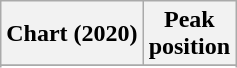<table class="wikitable sortable plainrowheaders" style="text-align:center">
<tr>
<th scope="col">Chart (2020)</th>
<th scope="col">Peak<br>position</th>
</tr>
<tr>
</tr>
<tr>
</tr>
<tr>
</tr>
</table>
